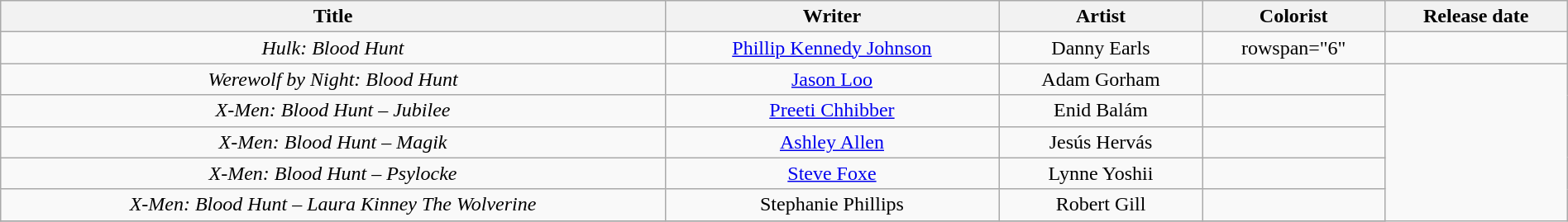<table class="wikitable" style="text-align:center; width:100%">
<tr>
<th scope="col">Title</th>
<th scope="col">Writer</th>
<th scope="col">Artist</th>
<th scope="col">Colorist</th>
<th scope="col">Release date</th>
</tr>
<tr>
<td><em>Hulk: Blood Hunt</em></td>
<td><a href='#'>Phillip Kennedy Johnson</a></td>
<td>Danny Earls</td>
<td>rowspan="6" </td>
<td></td>
</tr>
<tr>
<td><em>Werewolf by Night: Blood Hunt</em></td>
<td><a href='#'>Jason Loo</a></td>
<td>Adam Gorham</td>
<td></td>
</tr>
<tr>
<td><em>X-Men: Blood Hunt – Jubilee</em></td>
<td><a href='#'>Preeti Chhibber</a></td>
<td>Enid Balám</td>
<td></td>
</tr>
<tr>
<td><em>X-Men: Blood Hunt – Magik</em></td>
<td><a href='#'>Ashley Allen</a></td>
<td>Jesús Hervás</td>
<td></td>
</tr>
<tr>
<td><em>X-Men: Blood Hunt – Psylocke</em></td>
<td><a href='#'>Steve Foxe</a></td>
<td>Lynne Yoshii</td>
<td></td>
</tr>
<tr>
<td><em>X-Men: Blood Hunt – Laura Kinney The Wolverine</em></td>
<td>Stephanie Phillips</td>
<td>Robert Gill</td>
<td></td>
</tr>
<tr>
</tr>
</table>
